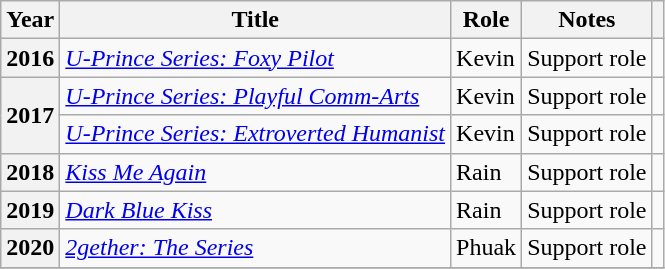<table class="wikitable sortable plainrowheaders">
<tr>
<th scope="col">Year</th>
<th scope="col">Title</th>
<th scope="col">Role</th>
<th scope="col" class="unsortable">Notes</th>
<th scope="col" class="unsortable"></th>
</tr>
<tr>
<th scope="row">2016</th>
<td><em><a href='#'>U-Prince Series: Foxy Pilot</a></em></td>
<td>Kevin</td>
<td>Support role</td>
<td style="text-align: center;"></td>
</tr>
<tr>
<th scope="row" rowspan="2">2017</th>
<td><em><a href='#'>U-Prince Series: Playful Comm-Arts</a></em></td>
<td>Kevin</td>
<td>Support role</td>
<td style="text-align: center;"></td>
</tr>
<tr>
<td><em><a href='#'>U-Prince Series: Extroverted Humanist</a></em></td>
<td>Kevin</td>
<td>Support role</td>
<td style="text-align: center;"></td>
</tr>
<tr>
<th scope="row">2018</th>
<td><em><a href='#'>Kiss Me Again</a></em></td>
<td>Rain</td>
<td>Support role</td>
<td style="text-align: center;"></td>
</tr>
<tr>
<th scope="row">2019</th>
<td><em><a href='#'>Dark Blue Kiss</a></em></td>
<td>Rain</td>
<td>Support role</td>
<td style="text-align: center;"></td>
</tr>
<tr>
<th scope="row">2020</th>
<td><em><a href='#'>2gether: The Series</a></em></td>
<td>Phuak</td>
<td>Support role</td>
<td style="text-align: center;"></td>
</tr>
<tr>
</tr>
</table>
